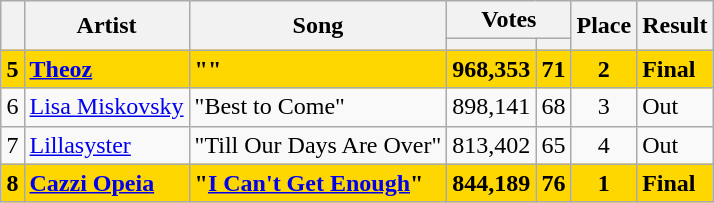<table class="sortable wikitable" style="margin: 1em auto 1em auto; text-align:center;">
<tr>
<th rowspan="2"></th>
<th rowspan="2">Artist</th>
<th rowspan="2">Song</th>
<th colspan="2" class="unsortable">Votes</th>
<th rowspan="2">Place</th>
<th rowspan="2">Result</th>
</tr>
<tr>
<th><small></small></th>
<th><small></small></th>
</tr>
<tr style="background:gold;">
<td><strong>5</strong></td>
<td style="text-align:left;"><strong><a href='#'>Theoz</a></strong></td>
<td style="text-align:left;"><strong>""</strong></td>
<td><strong>968,353</strong></td>
<td><strong>71</strong></td>
<td><strong>2</strong></td>
<td style="text-align:left;"><strong>Final</strong></td>
</tr>
<tr>
<td>6</td>
<td style="text-align:left;"><a href='#'>Lisa Miskovsky</a></td>
<td style="text-align:left;">"Best to Come"</td>
<td>898,141</td>
<td>68</td>
<td>3</td>
<td style="text-align:left;">Out</td>
</tr>
<tr>
<td>7</td>
<td style="text-align:left;"><a href='#'>Lillasyster</a></td>
<td style="text-align:left;">"Till Our Days Are Over"</td>
<td>813,402</td>
<td>65</td>
<td>4</td>
<td style="text-align:left;">Out</td>
</tr>
<tr style="background:gold;">
<td><strong>8</strong></td>
<td style="text-align:left;"><strong><a href='#'>Cazzi Opeia</a></strong></td>
<td style="text-align:left;"><strong>"<a href='#'>I Can't Get Enough</a>"</strong></td>
<td><strong>844,189</strong></td>
<td><strong>76</strong></td>
<td><strong>1</strong></td>
<td style="text-align:left;"><strong>Final</strong></td>
</tr>
</table>
